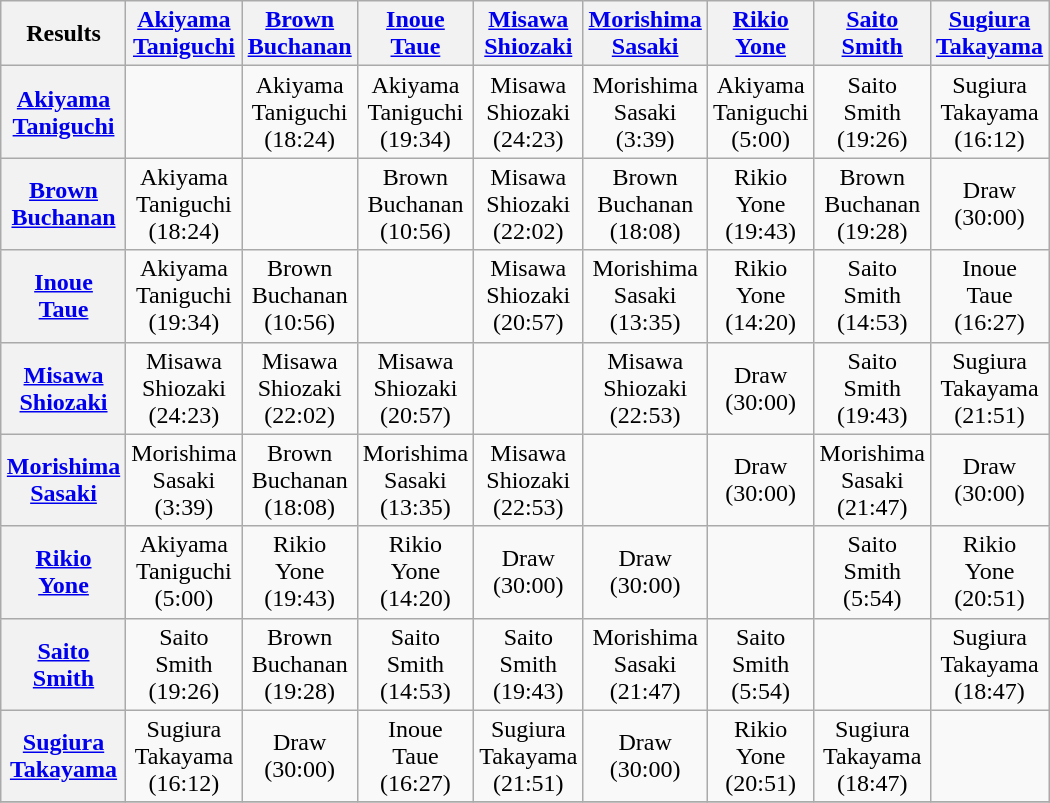<table class="wikitable" style="margin: 1em auto 1em auto;text-align:center">
<tr>
<th>Results</th>
<th><a href='#'>Akiyama</a><br><a href='#'>Taniguchi</a></th>
<th><a href='#'>Brown</a><br><a href='#'>Buchanan</a></th>
<th><a href='#'>Inoue</a><br><a href='#'>Taue</a></th>
<th><a href='#'>Misawa</a><br><a href='#'>Shiozaki</a></th>
<th><a href='#'>Morishima</a><br><a href='#'>Sasaki</a></th>
<th><a href='#'>Rikio</a><br><a href='#'>Yone</a></th>
<th><a href='#'>Saito</a><br><a href='#'>Smith</a></th>
<th><a href='#'>Sugiura</a><br><a href='#'>Takayama</a></th>
</tr>
<tr>
<th><a href='#'>Akiyama</a><br><a href='#'>Taniguchi</a></th>
<td></td>
<td>Akiyama<br>Taniguchi<br>(18:24)</td>
<td>Akiyama<br>Taniguchi<br>(19:34)</td>
<td>Misawa<br>Shiozaki<br>(24:23)</td>
<td>Morishima<br>Sasaki<br>(3:39)</td>
<td>Akiyama<br>Taniguchi<br>(5:00)</td>
<td>Saito<br>Smith<br>(19:26)</td>
<td>Sugiura<br>Takayama<br>(16:12)</td>
</tr>
<tr>
<th><a href='#'>Brown</a><br><a href='#'>Buchanan</a></th>
<td>Akiyama<br>Taniguchi<br>(18:24)</td>
<td></td>
<td>Brown<br>Buchanan<br>(10:56)</td>
<td>Misawa<br>Shiozaki<br>(22:02)</td>
<td>Brown<br>Buchanan<br>(18:08)</td>
<td>Rikio<br>Yone<br>(19:43)</td>
<td>Brown<br>Buchanan<br>(19:28)</td>
<td>Draw<br>(30:00)</td>
</tr>
<tr>
<th><a href='#'>Inoue</a><br><a href='#'>Taue</a></th>
<td>Akiyama<br>Taniguchi<br>(19:34)</td>
<td>Brown<br>Buchanan<br>(10:56)</td>
<td></td>
<td>Misawa<br>Shiozaki<br>(20:57)</td>
<td>Morishima<br>Sasaki<br>(13:35)</td>
<td>Rikio<br>Yone<br>(14:20)</td>
<td>Saito<br>Smith<br>(14:53)</td>
<td>Inoue<br>Taue<br>(16:27)</td>
</tr>
<tr>
<th><a href='#'>Misawa</a><br><a href='#'>Shiozaki</a></th>
<td>Misawa<br>Shiozaki<br>(24:23)</td>
<td>Misawa<br>Shiozaki<br>(22:02)</td>
<td>Misawa<br>Shiozaki<br>(20:57)</td>
<td></td>
<td>Misawa<br>Shiozaki<br>(22:53)</td>
<td>Draw<br>(30:00)</td>
<td>Saito<br>Smith<br>(19:43)</td>
<td>Sugiura<br>Takayama<br>(21:51)</td>
</tr>
<tr>
<th><a href='#'>Morishima</a><br><a href='#'>Sasaki</a></th>
<td>Morishima<br>Sasaki<br>(3:39)</td>
<td>Brown<br>Buchanan<br>(18:08)</td>
<td>Morishima<br>Sasaki<br>(13:35)</td>
<td>Misawa<br>Shiozaki<br>(22:53)</td>
<td></td>
<td>Draw<br>(30:00)</td>
<td>Morishima<br>Sasaki<br>(21:47)</td>
<td>Draw<br>(30:00)</td>
</tr>
<tr>
<th><a href='#'>Rikio</a><br><a href='#'>Yone</a></th>
<td>Akiyama<br>Taniguchi<br>(5:00)</td>
<td>Rikio<br>Yone<br>(19:43)</td>
<td>Rikio<br>Yone<br>(14:20)</td>
<td>Draw<br>(30:00)</td>
<td>Draw<br>(30:00)</td>
<td></td>
<td>Saito<br>Smith<br>(5:54)</td>
<td>Rikio<br>Yone<br>(20:51)</td>
</tr>
<tr>
<th><a href='#'>Saito</a><br><a href='#'>Smith</a></th>
<td>Saito<br>Smith<br>(19:26)</td>
<td>Brown<br>Buchanan<br>(19:28)</td>
<td>Saito<br>Smith<br>(14:53)</td>
<td>Saito<br>Smith<br>(19:43)</td>
<td>Morishima<br>Sasaki<br>(21:47)</td>
<td>Saito<br>Smith<br>(5:54)</td>
<td></td>
<td>Sugiura<br>Takayama<br>(18:47)</td>
</tr>
<tr>
<th><a href='#'>Sugiura</a><br><a href='#'>Takayama</a></th>
<td>Sugiura<br>Takayama<br>(16:12)</td>
<td>Draw<br>(30:00)</td>
<td>Inoue<br>Taue<br>(16:27)</td>
<td>Sugiura<br>Takayama<br>(21:51)</td>
<td>Draw<br>(30:00)</td>
<td>Rikio<br>Yone<br>(20:51)</td>
<td>Sugiura<br>Takayama<br>(18:47)</td>
<td></td>
</tr>
<tr>
</tr>
</table>
